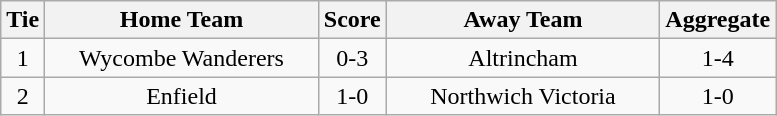<table class="wikitable" style="text-align:center;">
<tr>
<th width=20>Tie</th>
<th width=175>Home Team</th>
<th width=20>Score</th>
<th width=175>Away Team</th>
<th width=20>Aggregate</th>
</tr>
<tr>
<td>1</td>
<td>Wycombe Wanderers</td>
<td>0-3</td>
<td>Altrincham</td>
<td>1-4</td>
</tr>
<tr>
<td>2</td>
<td>Enfield</td>
<td>1-0</td>
<td>Northwich Victoria</td>
<td>1-0</td>
</tr>
</table>
